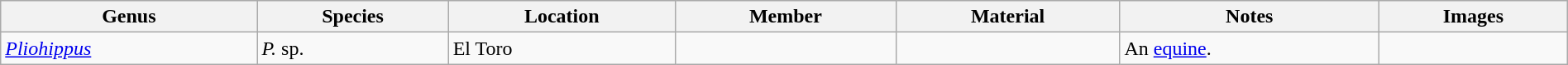<table class="wikitable" align="center" width="100%">
<tr>
<th>Genus</th>
<th>Species</th>
<th>Location</th>
<th>Member</th>
<th>Material</th>
<th>Notes</th>
<th>Images</th>
</tr>
<tr>
<td><em><a href='#'>Pliohippus</a></em></td>
<td><em>P.</em> sp.</td>
<td>El Toro</td>
<td></td>
<td></td>
<td>An <a href='#'>equine</a>.</td>
<td></td>
</tr>
</table>
